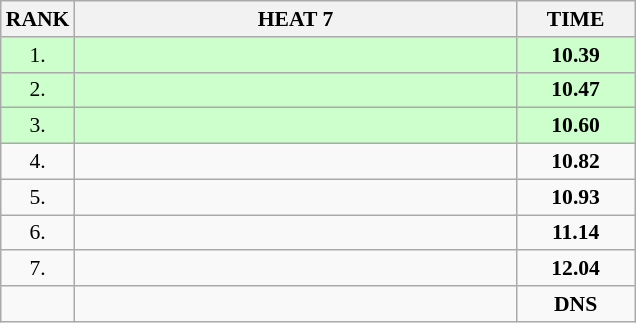<table class="wikitable" style="border-collapse: collapse; font-size: 90%;">
<tr>
<th>RANK</th>
<th style="width: 20em">HEAT 7</th>
<th style="width: 5em">TIME</th>
</tr>
<tr style="background:#ccffcc;">
<td align="center">1.</td>
<td></td>
<td align="center"><strong>10.39</strong></td>
</tr>
<tr style="background:#ccffcc;">
<td align="center">2.</td>
<td></td>
<td align="center"><strong>10.47</strong></td>
</tr>
<tr style="background:#ccffcc;">
<td align="center">3.</td>
<td></td>
<td align="center"><strong>10.60</strong></td>
</tr>
<tr>
<td align="center">4.</td>
<td></td>
<td align="center"><strong>10.82</strong></td>
</tr>
<tr>
<td align="center">5.</td>
<td></td>
<td align="center"><strong>10.93</strong></td>
</tr>
<tr>
<td align="center">6.</td>
<td></td>
<td align="center"><strong>11.14</strong></td>
</tr>
<tr>
<td align="center">7.</td>
<td></td>
<td align="center"><strong>12.04</strong></td>
</tr>
<tr>
<td align="center"></td>
<td></td>
<td align="center"><strong>DNS</strong></td>
</tr>
</table>
